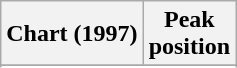<table class="wikitable sortable plainrowheaders" style="text-align:center">
<tr>
<th>Chart (1997)</th>
<th>Peak<br>position</th>
</tr>
<tr>
</tr>
<tr>
</tr>
<tr>
</tr>
<tr>
</tr>
<tr>
</tr>
<tr>
</tr>
<tr>
</tr>
<tr>
</tr>
<tr>
</tr>
<tr>
</tr>
<tr>
</tr>
<tr>
</tr>
</table>
